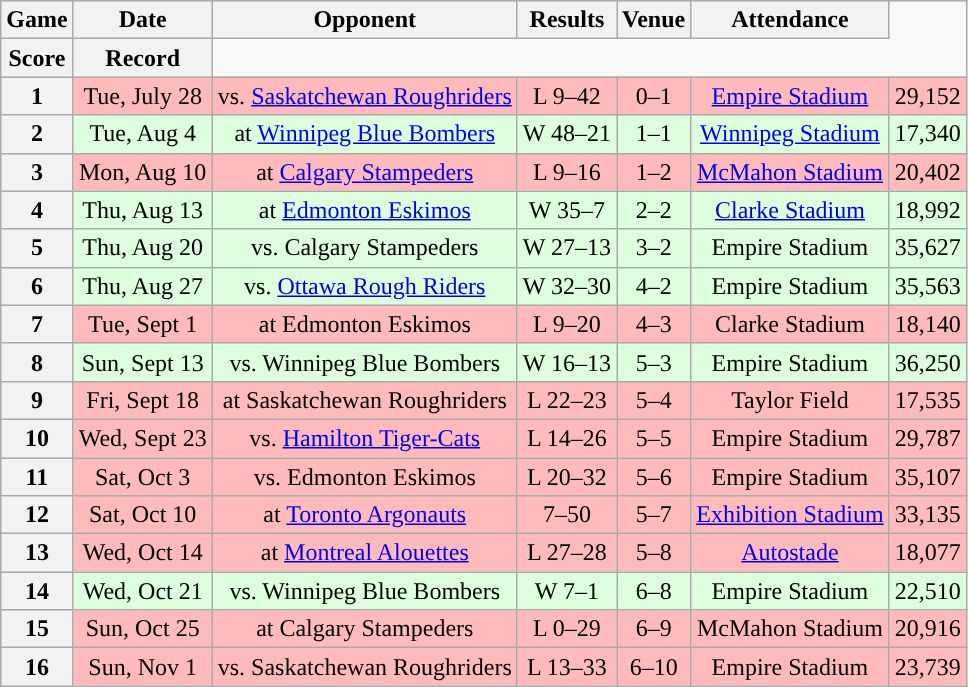<table class="wikitable" style="text-align:center">
<tr>
<th>Game</th>
<th>Date</th>
<th>Opponent</th>
<th>Results</th>
<th>Venue</th>
<th>Attendance</th>
</tr>
<tr>
<th>Score</th>
<th>Record</th>
</tr>
<tr style="background:#ffbbbb">
<th>1</th>
<td>Tue, July 28</td>
<td>vs. <a href='#'>Saskatchewan Roughriders</a></td>
<td>L 9–42</td>
<td>0–1</td>
<td><a href='#'>Empire Stadium</a></td>
<td>29,152</td>
</tr>
<tr style="background:#ddffdd">
<th>2</th>
<td>Tue, Aug 4</td>
<td>at <a href='#'>Winnipeg Blue Bombers</a></td>
<td>W 48–21</td>
<td>1–1</td>
<td><a href='#'>Winnipeg Stadium</a></td>
<td>17,340</td>
</tr>
<tr style="background:#ffbbbb">
<th>3</th>
<td>Mon, Aug 10</td>
<td>at <a href='#'>Calgary Stampeders</a></td>
<td>L 9–16</td>
<td>1–2</td>
<td><a href='#'>McMahon Stadium</a></td>
<td>20,402</td>
</tr>
<tr style="background:#ddffdd">
<th>4</th>
<td>Thu, Aug 13</td>
<td>at <a href='#'>Edmonton Eskimos</a></td>
<td>W 35–7</td>
<td>2–2</td>
<td><a href='#'>Clarke Stadium</a></td>
<td>18,992</td>
</tr>
<tr style="background:#ddffdd">
<th>5</th>
<td>Thu, Aug 20</td>
<td>vs. Calgary Stampeders</td>
<td>W 27–13</td>
<td>3–2</td>
<td>Empire Stadium</td>
<td>35,627</td>
</tr>
<tr style="background:#ddffdd">
<th>6</th>
<td>Thu, Aug 27</td>
<td>vs. <a href='#'>Ottawa Rough Riders</a></td>
<td>W 32–30</td>
<td>4–2</td>
<td>Empire Stadium</td>
<td>35,563</td>
</tr>
<tr style="background:#ffbbbb">
<th>7</th>
<td>Tue, Sept 1</td>
<td>at Edmonton Eskimos</td>
<td>L 9–20</td>
<td>4–3</td>
<td>Clarke Stadium</td>
<td>18,140</td>
</tr>
<tr style="background:#ddffdd">
<th>8</th>
<td>Sun, Sept 13</td>
<td>vs. Winnipeg Blue Bombers</td>
<td>W 16–13</td>
<td>5–3</td>
<td>Empire Stadium</td>
<td>36,250</td>
</tr>
<tr style="background:#ffbbbb">
<th>9</th>
<td>Fri, Sept 18</td>
<td>at Saskatchewan Roughriders</td>
<td>L 22–23</td>
<td>5–4</td>
<td>Taylor Field</td>
<td>17,535</td>
</tr>
<tr style="background:#ffbbbb">
<th>10</th>
<td>Wed, Sept 23</td>
<td>vs. <a href='#'>Hamilton Tiger-Cats</a></td>
<td>L 14–26</td>
<td>5–5</td>
<td>Empire Stadium</td>
<td>29,787</td>
</tr>
<tr style="background:#ffbbbb">
<th>11</th>
<td>Sat, Oct 3</td>
<td>vs. Edmonton Eskimos</td>
<td>L 20–32</td>
<td>5–6</td>
<td>Empire Stadium</td>
<td>35,107</td>
</tr>
<tr style="background:#ffbbbb">
<th>12</th>
<td>Sat, Oct 10</td>
<td>at <a href='#'>Toronto Argonauts</a></td>
<td>7–50</td>
<td>5–7</td>
<td><a href='#'>Exhibition Stadium</a></td>
<td>33,135</td>
</tr>
<tr style="background:#ffbbbb">
<th>13</th>
<td>Wed, Oct 14</td>
<td>at <a href='#'>Montreal Alouettes</a></td>
<td>L 27–28</td>
<td>5–8</td>
<td><a href='#'>Autostade</a></td>
<td>18,077</td>
</tr>
<tr style="background:#ddffdd">
<th>14</th>
<td>Wed, Oct 21</td>
<td>vs. Winnipeg Blue Bombers</td>
<td>W 7–1</td>
<td>6–8</td>
<td>Empire Stadium</td>
<td>22,510</td>
</tr>
<tr style="background:#ffbbbb">
<th>15</th>
<td>Sun, Oct 25</td>
<td>at Calgary Stampeders</td>
<td>L 0–29</td>
<td>6–9</td>
<td>McMahon Stadium</td>
<td>20,916</td>
</tr>
<tr style="background:#ffbbbb">
<th>16</th>
<td>Sun, Nov 1</td>
<td>vs. Saskatchewan Roughriders</td>
<td>L 13–33</td>
<td>6–10</td>
<td>Empire Stadium</td>
<td>23,739</td>
</tr>
</table>
